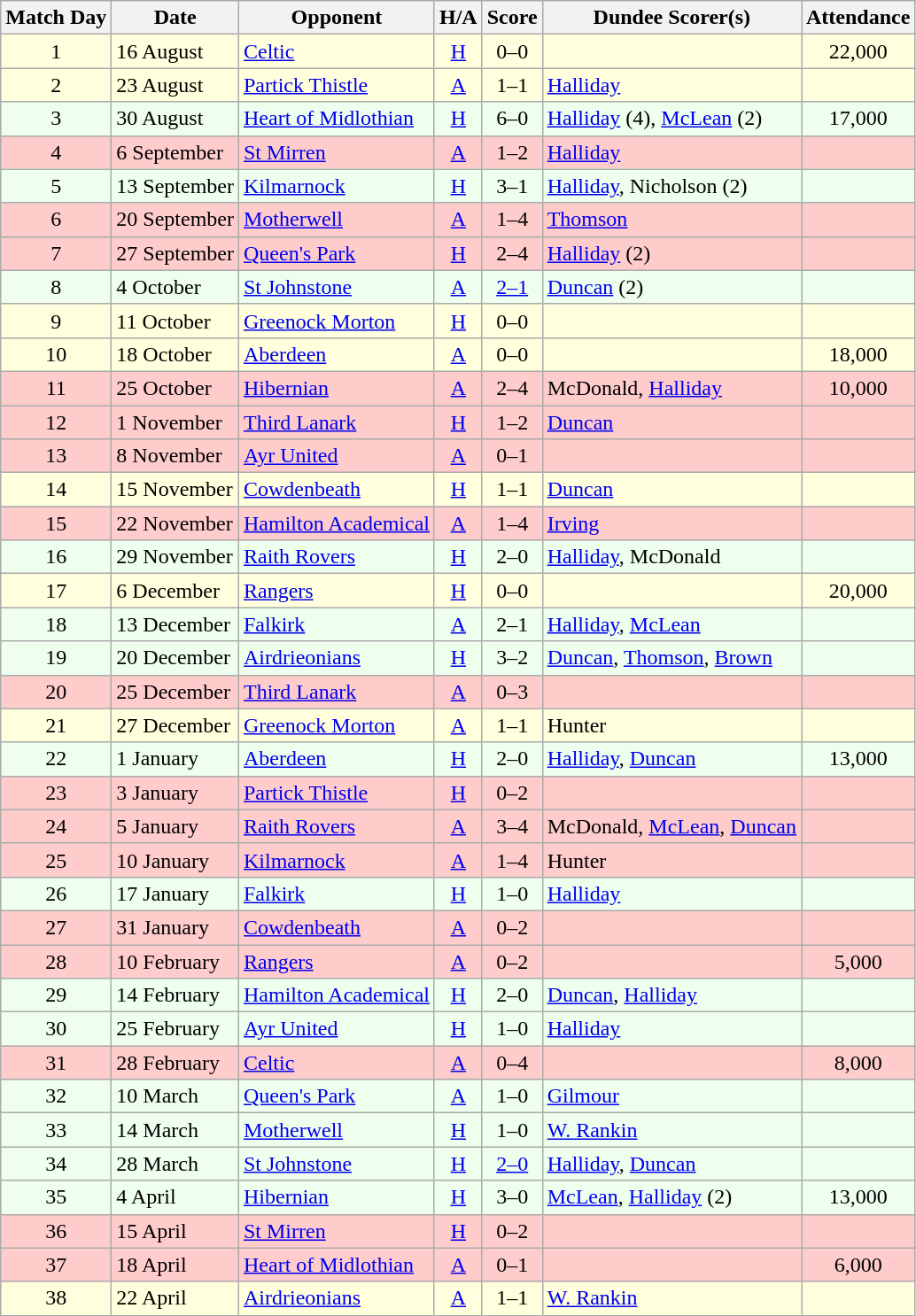<table class="wikitable" style="text-align:center">
<tr>
<th>Match Day</th>
<th>Date</th>
<th>Opponent</th>
<th>H/A</th>
<th>Score</th>
<th>Dundee Scorer(s)</th>
<th>Attendance</th>
</tr>
<tr bgcolor="#FFFFDD">
<td>1</td>
<td align="left">16 August</td>
<td align="left"><a href='#'>Celtic</a></td>
<td><a href='#'>H</a></td>
<td>0–0</td>
<td align="left"></td>
<td>22,000</td>
</tr>
<tr bgcolor="#FFFFDD">
<td>2</td>
<td align="left">23 August</td>
<td align="left"><a href='#'>Partick Thistle</a></td>
<td><a href='#'>A</a></td>
<td>1–1</td>
<td align="left"><a href='#'>Halliday</a></td>
<td></td>
</tr>
<tr bgcolor="#EEFFEE">
<td>3</td>
<td align="left">30 August</td>
<td align="left"><a href='#'>Heart of Midlothian</a></td>
<td><a href='#'>H</a></td>
<td>6–0</td>
<td align="left"><a href='#'>Halliday</a> (4), <a href='#'>McLean</a> (2)</td>
<td>17,000</td>
</tr>
<tr bgcolor="#FFCCCC">
<td>4</td>
<td align="left">6 September</td>
<td align="left"><a href='#'>St Mirren</a></td>
<td><a href='#'>A</a></td>
<td>1–2</td>
<td align="left"><a href='#'>Halliday</a></td>
<td></td>
</tr>
<tr bgcolor="#EEFFEE">
<td>5</td>
<td align="left">13 September</td>
<td align="left"><a href='#'>Kilmarnock</a></td>
<td><a href='#'>H</a></td>
<td>3–1</td>
<td align="left"><a href='#'>Halliday</a>, Nicholson (2)</td>
<td></td>
</tr>
<tr bgcolor="#FFCCCC">
<td>6</td>
<td align="left">20 September</td>
<td align="left"><a href='#'>Motherwell</a></td>
<td><a href='#'>A</a></td>
<td>1–4</td>
<td align="left"><a href='#'>Thomson</a></td>
<td></td>
</tr>
<tr bgcolor="#FFCCCC">
<td>7</td>
<td align="left">27 September</td>
<td align="left"><a href='#'>Queen's Park</a></td>
<td><a href='#'>H</a></td>
<td>2–4</td>
<td align="left"><a href='#'>Halliday</a> (2)</td>
<td></td>
</tr>
<tr bgcolor="#EEFFEE">
<td>8</td>
<td align="left">4 October</td>
<td align="left"><a href='#'>St Johnstone</a></td>
<td><a href='#'>A</a></td>
<td><a href='#'>2–1</a></td>
<td align="left"><a href='#'>Duncan</a> (2)</td>
<td></td>
</tr>
<tr bgcolor="#FFFFDD">
<td>9</td>
<td align="left">11 October</td>
<td align="left"><a href='#'>Greenock Morton</a></td>
<td><a href='#'>H</a></td>
<td>0–0</td>
<td align="left"></td>
<td></td>
</tr>
<tr bgcolor="#FFFFDD">
<td>10</td>
<td align="left">18 October</td>
<td align="left"><a href='#'>Aberdeen</a></td>
<td><a href='#'>A</a></td>
<td>0–0</td>
<td align="left"></td>
<td>18,000</td>
</tr>
<tr bgcolor="#FFCCCC">
<td>11</td>
<td align="left">25 October</td>
<td align="left"><a href='#'>Hibernian</a></td>
<td><a href='#'>A</a></td>
<td>2–4</td>
<td align="left">McDonald, <a href='#'>Halliday</a></td>
<td>10,000</td>
</tr>
<tr bgcolor="#FFCCCC">
<td>12</td>
<td align="left">1 November</td>
<td align="left"><a href='#'>Third Lanark</a></td>
<td><a href='#'>H</a></td>
<td>1–2</td>
<td align="left"><a href='#'>Duncan</a></td>
<td></td>
</tr>
<tr bgcolor="#FFCCCC">
<td>13</td>
<td align="left">8 November</td>
<td align="left"><a href='#'>Ayr United</a></td>
<td><a href='#'>A</a></td>
<td>0–1</td>
<td align="left"></td>
<td></td>
</tr>
<tr bgcolor="#FFFFDD">
<td>14</td>
<td align="left">15 November</td>
<td align="left"><a href='#'>Cowdenbeath</a></td>
<td><a href='#'>H</a></td>
<td>1–1</td>
<td align="left"><a href='#'>Duncan</a></td>
<td></td>
</tr>
<tr bgcolor="#FFCCCC">
<td>15</td>
<td align="left">22 November</td>
<td align="left"><a href='#'>Hamilton Academical</a></td>
<td><a href='#'>A</a></td>
<td>1–4</td>
<td align="left"><a href='#'>Irving</a></td>
<td></td>
</tr>
<tr bgcolor="#EEFFEE">
<td>16</td>
<td align="left">29 November</td>
<td align="left"><a href='#'>Raith Rovers</a></td>
<td><a href='#'>H</a></td>
<td>2–0</td>
<td align="left"><a href='#'>Halliday</a>, McDonald</td>
<td></td>
</tr>
<tr bgcolor="#FFFFDD">
<td>17</td>
<td align="left">6 December</td>
<td align="left"><a href='#'>Rangers</a></td>
<td><a href='#'>H</a></td>
<td>0–0</td>
<td align="left"></td>
<td>20,000</td>
</tr>
<tr bgcolor="#EEFFEE">
<td>18</td>
<td align="left">13 December</td>
<td align="left"><a href='#'>Falkirk</a></td>
<td><a href='#'>A</a></td>
<td>2–1</td>
<td align="left"><a href='#'>Halliday</a>, <a href='#'>McLean</a></td>
<td></td>
</tr>
<tr bgcolor="#EEFFEE">
<td>19</td>
<td align="left">20 December</td>
<td align="left"><a href='#'>Airdrieonians</a></td>
<td><a href='#'>H</a></td>
<td>3–2</td>
<td align="left"><a href='#'>Duncan</a>, <a href='#'>Thomson</a>, <a href='#'>Brown</a></td>
<td></td>
</tr>
<tr bgcolor="#FFCCCC">
<td>20</td>
<td align="left">25 December</td>
<td align="left"><a href='#'>Third Lanark</a></td>
<td><a href='#'>A</a></td>
<td>0–3</td>
<td align="left"></td>
<td></td>
</tr>
<tr bgcolor="#FFFFDD">
<td>21</td>
<td align="left">27 December</td>
<td align="left"><a href='#'>Greenock Morton</a></td>
<td><a href='#'>A</a></td>
<td>1–1</td>
<td align="left">Hunter</td>
<td></td>
</tr>
<tr bgcolor="#EEFFEE">
<td>22</td>
<td align="left">1 January</td>
<td align="left"><a href='#'>Aberdeen</a></td>
<td><a href='#'>H</a></td>
<td>2–0</td>
<td align="left"><a href='#'>Halliday</a>, <a href='#'>Duncan</a></td>
<td>13,000</td>
</tr>
<tr bgcolor="#FFCCCC">
<td>23</td>
<td align="left">3 January</td>
<td align="left"><a href='#'>Partick Thistle</a></td>
<td><a href='#'>H</a></td>
<td>0–2</td>
<td align="left"></td>
<td></td>
</tr>
<tr bgcolor="#FFCCCC">
<td>24</td>
<td align="left">5 January</td>
<td align="left"><a href='#'>Raith Rovers</a></td>
<td><a href='#'>A</a></td>
<td>3–4</td>
<td align="left">McDonald, <a href='#'>McLean</a>, <a href='#'>Duncan</a></td>
<td></td>
</tr>
<tr bgcolor="#FFCCCC">
<td>25</td>
<td align="left">10 January</td>
<td align="left"><a href='#'>Kilmarnock</a></td>
<td><a href='#'>A</a></td>
<td>1–4</td>
<td align="left">Hunter</td>
<td></td>
</tr>
<tr bgcolor="#EEFFEE">
<td>26</td>
<td align="left">17 January</td>
<td align="left"><a href='#'>Falkirk</a></td>
<td><a href='#'>H</a></td>
<td>1–0</td>
<td align="left"><a href='#'>Halliday</a></td>
<td></td>
</tr>
<tr bgcolor="#FFCCCC">
<td>27</td>
<td align="left">31 January</td>
<td align="left"><a href='#'>Cowdenbeath</a></td>
<td><a href='#'>A</a></td>
<td>0–2</td>
<td align="left"></td>
<td></td>
</tr>
<tr bgcolor="#FFCCCC">
<td>28</td>
<td align="left">10 February</td>
<td align="left"><a href='#'>Rangers</a></td>
<td><a href='#'>A</a></td>
<td>0–2</td>
<td align="left"></td>
<td>5,000</td>
</tr>
<tr bgcolor="#EEFFEE">
<td>29</td>
<td align="left">14 February</td>
<td align="left"><a href='#'>Hamilton Academical</a></td>
<td><a href='#'>H</a></td>
<td>2–0</td>
<td align="left"><a href='#'>Duncan</a>, <a href='#'>Halliday</a></td>
<td></td>
</tr>
<tr bgcolor="#EEFFEE">
<td>30</td>
<td align="left">25 February</td>
<td align="left"><a href='#'>Ayr United</a></td>
<td><a href='#'>H</a></td>
<td>1–0</td>
<td align="left"><a href='#'>Halliday</a></td>
<td></td>
</tr>
<tr bgcolor="#FFCCCC">
<td>31</td>
<td align="left">28 February</td>
<td align="left"><a href='#'>Celtic</a></td>
<td><a href='#'>A</a></td>
<td>0–4</td>
<td align="left"></td>
<td>8,000</td>
</tr>
<tr bgcolor="#EEFFEE">
<td>32</td>
<td align="left">10 March</td>
<td align="left"><a href='#'>Queen's Park</a></td>
<td><a href='#'>A</a></td>
<td>1–0</td>
<td align="left"><a href='#'>Gilmour</a></td>
<td></td>
</tr>
<tr bgcolor="#EEFFEE">
<td>33</td>
<td align="left">14 March</td>
<td align="left"><a href='#'>Motherwell</a></td>
<td><a href='#'>H</a></td>
<td>1–0</td>
<td align="left"><a href='#'>W. Rankin</a></td>
<td></td>
</tr>
<tr bgcolor="#EEFFEE">
<td>34</td>
<td align="left">28 March</td>
<td align="left"><a href='#'>St Johnstone</a></td>
<td><a href='#'>H</a></td>
<td><a href='#'>2–0</a></td>
<td align="left"><a href='#'>Halliday</a>, <a href='#'>Duncan</a></td>
<td></td>
</tr>
<tr bgcolor="#EEFFEE">
<td>35</td>
<td align="left">4 April</td>
<td align="left"><a href='#'>Hibernian</a></td>
<td><a href='#'>H</a></td>
<td>3–0</td>
<td align="left"><a href='#'>McLean</a>, <a href='#'>Halliday</a> (2)</td>
<td>13,000</td>
</tr>
<tr bgcolor="#FFCCCC">
<td>36</td>
<td align="left">15 April</td>
<td align="left"><a href='#'>St Mirren</a></td>
<td><a href='#'>H</a></td>
<td>0–2</td>
<td align="left"></td>
<td></td>
</tr>
<tr bgcolor="#FFCCCC">
<td>37</td>
<td align="left">18 April</td>
<td align="left"><a href='#'>Heart of Midlothian</a></td>
<td><a href='#'>A</a></td>
<td>0–1</td>
<td align="left"></td>
<td>6,000</td>
</tr>
<tr bgcolor="#FFFFDD">
<td>38</td>
<td align="left">22 April</td>
<td align="left"><a href='#'>Airdrieonians</a></td>
<td><a href='#'>A</a></td>
<td>1–1</td>
<td align="left"><a href='#'>W. Rankin</a></td>
<td></td>
</tr>
</table>
